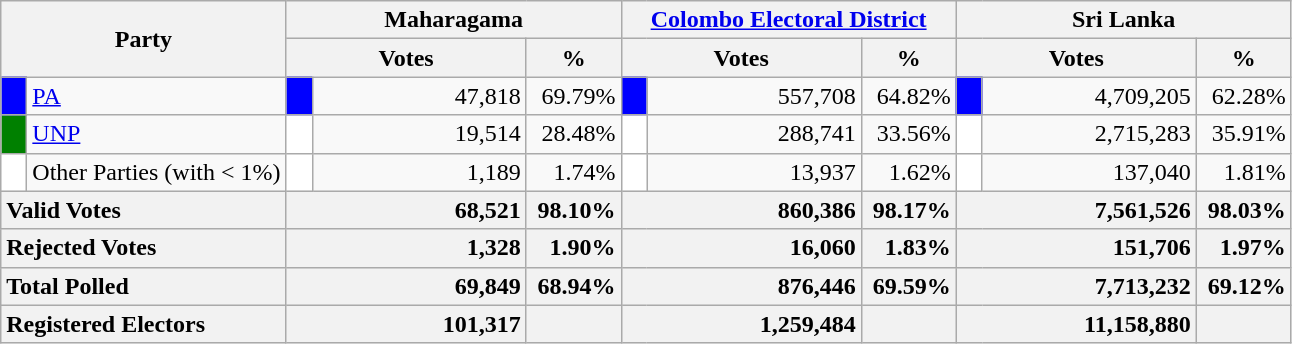<table class="wikitable">
<tr>
<th colspan="2" width="144px"rowspan="2">Party</th>
<th colspan="3" width="216px">Maharagama</th>
<th colspan="3" width="216px"><a href='#'>Colombo Electoral District</a></th>
<th colspan="3" width="216px">Sri Lanka</th>
</tr>
<tr>
<th colspan="2" width="144px">Votes</th>
<th>%</th>
<th colspan="2" width="144px">Votes</th>
<th>%</th>
<th colspan="2" width="144px">Votes</th>
<th>%</th>
</tr>
<tr>
<td style="background-color:blue;" width="10px"></td>
<td style="text-align:left;"><a href='#'>PA</a></td>
<td style="background-color:blue;" width="10px"></td>
<td style="text-align:right;">47,818</td>
<td style="text-align:right;">69.79%</td>
<td style="background-color:blue;" width="10px"></td>
<td style="text-align:right;">557,708</td>
<td style="text-align:right;">64.82%</td>
<td style="background-color:blue;" width="10px"></td>
<td style="text-align:right;">4,709,205</td>
<td style="text-align:right;">62.28%</td>
</tr>
<tr>
<td style="background-color:green;" width="10px"></td>
<td style="text-align:left;"><a href='#'>UNP</a></td>
<td style="background-color:white;" width="10px"></td>
<td style="text-align:right;">19,514</td>
<td style="text-align:right;">28.48%</td>
<td style="background-color:white;" width="10px"></td>
<td style="text-align:right;">288,741</td>
<td style="text-align:right;">33.56%</td>
<td style="background-color:white;" width="10px"></td>
<td style="text-align:right;">2,715,283</td>
<td style="text-align:right;">35.91%</td>
</tr>
<tr>
<td style="background-color:white;" width="10px"></td>
<td style="text-align:left;">Other Parties (with < 1%)</td>
<td style="background-color:white;" width="10px"></td>
<td style="text-align:right;">1,189</td>
<td style="text-align:right;">1.74%</td>
<td style="background-color:white;" width="10px"></td>
<td style="text-align:right;">13,937</td>
<td style="text-align:right;">1.62%</td>
<td style="background-color:white;" width="10px"></td>
<td style="text-align:right;">137,040</td>
<td style="text-align:right;">1.81%</td>
</tr>
<tr>
<th colspan="2" width="144px"style="text-align:left;">Valid Votes</th>
<th style="text-align:right;"colspan="2" width="144px">68,521</th>
<th style="text-align:right;">98.10%</th>
<th style="text-align:right;"colspan="2" width="144px">860,386</th>
<th style="text-align:right;">98.17%</th>
<th style="text-align:right;"colspan="2" width="144px">7,561,526</th>
<th style="text-align:right;">98.03%</th>
</tr>
<tr>
<th colspan="2" width="144px"style="text-align:left;">Rejected Votes</th>
<th style="text-align:right;"colspan="2" width="144px">1,328</th>
<th style="text-align:right;">1.90%</th>
<th style="text-align:right;"colspan="2" width="144px">16,060</th>
<th style="text-align:right;">1.83%</th>
<th style="text-align:right;"colspan="2" width="144px">151,706</th>
<th style="text-align:right;">1.97%</th>
</tr>
<tr>
<th colspan="2" width="144px"style="text-align:left;">Total Polled</th>
<th style="text-align:right;"colspan="2" width="144px">69,849</th>
<th style="text-align:right;">68.94%</th>
<th style="text-align:right;"colspan="2" width="144px">876,446</th>
<th style="text-align:right;">69.59%</th>
<th style="text-align:right;"colspan="2" width="144px">7,713,232</th>
<th style="text-align:right;">69.12%</th>
</tr>
<tr>
<th colspan="2" width="144px"style="text-align:left;">Registered Electors</th>
<th style="text-align:right;"colspan="2" width="144px">101,317</th>
<th></th>
<th style="text-align:right;"colspan="2" width="144px">1,259,484</th>
<th></th>
<th style="text-align:right;"colspan="2" width="144px">11,158,880</th>
<th></th>
</tr>
</table>
